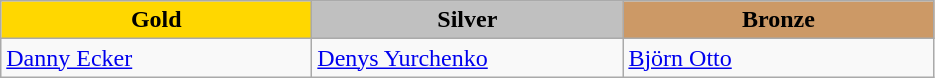<table class="wikitable" style="text-align:left">
<tr align="center">
<td width=200 bgcolor=gold><strong>Gold</strong></td>
<td width=200 bgcolor=silver><strong>Silver</strong></td>
<td width=200 bgcolor=CC9966><strong>Bronze</strong></td>
</tr>
<tr>
<td><a href='#'>Danny Ecker</a><br><em></em></td>
<td><a href='#'>Denys Yurchenko</a><br><em></em></td>
<td><a href='#'>Björn Otto</a><br><em></em></td>
</tr>
</table>
